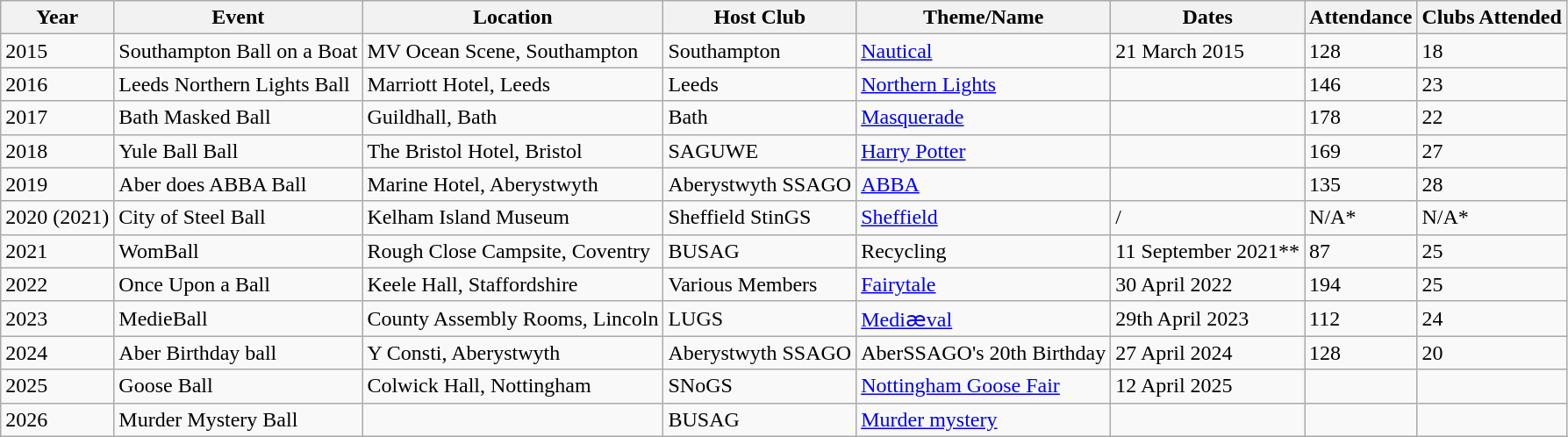<table class="wikitable">
<tr>
<th>Year</th>
<th>Event</th>
<th>Location</th>
<th>Host Club</th>
<th>Theme/Name</th>
<th>Dates</th>
<th>Attendance</th>
<th>Clubs Attended</th>
</tr>
<tr>
<td>2015</td>
<td>Southampton Ball on a Boat</td>
<td>MV Ocean Scene, Southampton</td>
<td>Southampton</td>
<td><a href='#'>Nautical</a></td>
<td>21 March 2015</td>
<td>128</td>
<td>18</td>
</tr>
<tr>
<td>2016</td>
<td>Leeds Northern Lights Ball</td>
<td>Marriott Hotel, Leeds</td>
<td>Leeds</td>
<td><a href='#'>Northern Lights</a></td>
<td></td>
<td>146</td>
<td>23</td>
</tr>
<tr>
<td>2017</td>
<td>Bath Masked Ball</td>
<td>Guildhall, Bath</td>
<td>Bath</td>
<td><a href='#'>Masquerade</a></td>
<td></td>
<td>178</td>
<td>22</td>
</tr>
<tr>
<td>2018</td>
<td>Yule Ball Ball</td>
<td>The Bristol Hotel, Bristol</td>
<td>SAGUWE</td>
<td><a href='#'>Harry Potter</a></td>
<td></td>
<td>169</td>
<td>27</td>
</tr>
<tr>
<td>2019</td>
<td>Aber does ABBA Ball</td>
<td>Marine Hotel, Aberystwyth</td>
<td>Aberystwyth SSAGO</td>
<td><a href='#'>ABBA</a></td>
<td></td>
<td>135</td>
<td>28</td>
</tr>
<tr>
<td>2020 (2021)</td>
<td>City of Steel Ball</td>
<td>Kelham Island Museum</td>
<td>Sheffield StinGS</td>
<td><a href='#'>Sheffield</a></td>
<td>  /</td>
<td>N/A*</td>
<td>N/A*</td>
</tr>
<tr>
<td>2021</td>
<td>WomBall</td>
<td>Rough Close Campsite, Coventry</td>
<td>BUSAG</td>
<td>Recycling</td>
<td>11 September 2021**</td>
<td>87</td>
<td>25</td>
</tr>
<tr>
<td>2022</td>
<td>Once Upon a Ball</td>
<td>Keele Hall, Staffordshire</td>
<td>Various Members</td>
<td><a href='#'>Fairytale</a></td>
<td>30 April 2022</td>
<td>194</td>
<td>25</td>
</tr>
<tr>
<td>2023</td>
<td>MedieBall</td>
<td>County Assembly Rooms, Lincoln</td>
<td>LUGS</td>
<td><a href='#'>Mediӕval</a></td>
<td>29th April 2023</td>
<td>112</td>
<td>24</td>
</tr>
<tr>
<td>2024</td>
<td>Aber Birthday ball</td>
<td>Y Consti, Aberystwyth</td>
<td>Aberystwyth SSAGO</td>
<td>AberSSAGO's 20th Birthday</td>
<td>27 April 2024</td>
<td>128</td>
<td>20</td>
</tr>
<tr>
<td>2025</td>
<td>Goose Ball</td>
<td>Colwick Hall, Nottingham</td>
<td>SNoGS</td>
<td><a href='#'>Nottingham Goose Fair</a></td>
<td>12 April 2025</td>
<td></td>
<td></td>
</tr>
<tr>
<td>2026</td>
<td>Murder Mystery Ball</td>
<td></td>
<td>BUSAG</td>
<td><a href='#'>Murder mystery</a></td>
<td></td>
<td></td>
<td></td>
</tr>
</table>
